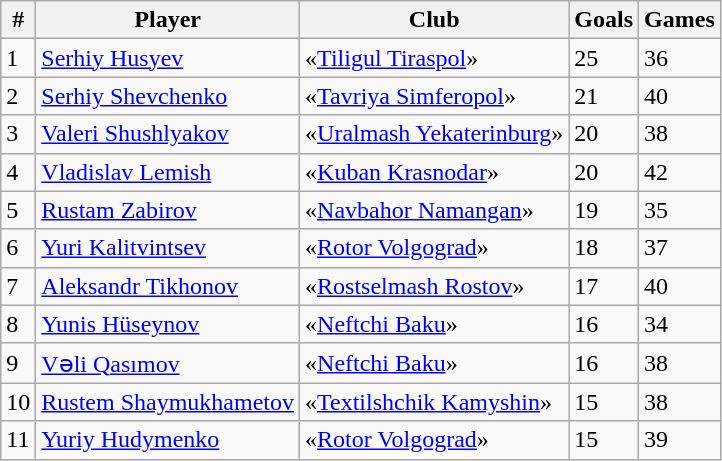<table class="wikitable">
<tr>
<th>#</th>
<th>Player</th>
<th>Club</th>
<th>Goals</th>
<th>Games</th>
</tr>
<tr>
<td>1</td>
<td><a href='#'>Serhiy Husyev</a></td>
<td>«<a href='#'>Tiligul Tiraspol</a>»</td>
<td>25</td>
<td>36</td>
</tr>
<tr>
<td>2</td>
<td><a href='#'>Serhiy Shevchenko</a></td>
<td>«<a href='#'>Tavriya Simferopol</a>»</td>
<td>21</td>
<td>40</td>
</tr>
<tr>
<td>3</td>
<td><a href='#'>Valeri Shushlyakov</a></td>
<td>«<a href='#'>Uralmash Yekaterinburg</a>»</td>
<td>20</td>
<td>38</td>
</tr>
<tr>
<td>4</td>
<td><a href='#'>Vladislav Lemish</a></td>
<td>«<a href='#'>Kuban Krasnodar</a>»</td>
<td>20</td>
<td>42</td>
</tr>
<tr>
<td>5</td>
<td><a href='#'>Rustam Zabirov</a></td>
<td>«<a href='#'>Navbahor Namangan</a>»</td>
<td>19</td>
<td>35</td>
</tr>
<tr>
<td>6</td>
<td><a href='#'>Yuri Kalitvintsev</a></td>
<td>«<a href='#'>Rotor Volgograd</a>»</td>
<td>18</td>
<td>37</td>
</tr>
<tr>
<td>7</td>
<td><a href='#'>Aleksandr Tikhonov</a></td>
<td>«<a href='#'>Rostselmash Rostov</a>»</td>
<td>17</td>
<td>40</td>
</tr>
<tr>
<td>8</td>
<td><a href='#'>Yunis Hüseynov</a></td>
<td>«<a href='#'>Neftchi Baku</a>»</td>
<td>16</td>
<td>34</td>
</tr>
<tr>
<td>9</td>
<td><a href='#'>Vəli Qasımov</a></td>
<td>«<a href='#'>Neftchi Baku</a>»</td>
<td>16</td>
<td>38</td>
</tr>
<tr>
<td>10</td>
<td><a href='#'>Rustem Shaymukhametov</a></td>
<td>«<a href='#'>Textilshchik Kamyshin</a>»</td>
<td>15</td>
<td>38</td>
</tr>
<tr>
<td>11</td>
<td><a href='#'>Yuriy Hudymenko</a></td>
<td>«<a href='#'>Rotor Volgograd</a>»</td>
<td>15</td>
<td>39</td>
</tr>
</table>
